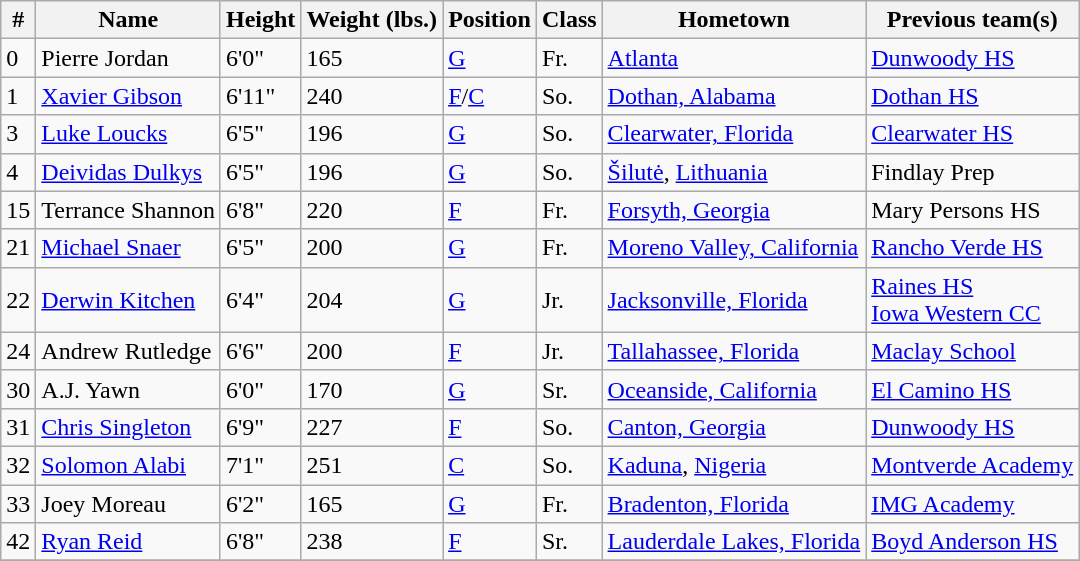<table class="wikitable">
<tr>
<th>#</th>
<th>Name</th>
<th>Height</th>
<th>Weight (lbs.)</th>
<th>Position</th>
<th>Class</th>
<th>Hometown</th>
<th>Previous team(s)</th>
</tr>
<tr>
<td>0</td>
<td>Pierre Jordan</td>
<td>6'0"</td>
<td>165</td>
<td><a href='#'>G</a></td>
<td>Fr.</td>
<td><a href='#'>Atlanta</a></td>
<td><a href='#'>Dunwoody HS</a></td>
</tr>
<tr>
<td>1</td>
<td><a href='#'>Xavier Gibson</a></td>
<td>6'11"</td>
<td>240</td>
<td><a href='#'>F</a>/<a href='#'>C</a></td>
<td>So.</td>
<td><a href='#'>Dothan, Alabama</a></td>
<td><a href='#'>Dothan HS</a></td>
</tr>
<tr>
<td>3</td>
<td><a href='#'>Luke Loucks</a></td>
<td>6'5"</td>
<td>196</td>
<td><a href='#'>G</a></td>
<td>So.</td>
<td><a href='#'>Clearwater, Florida</a></td>
<td><a href='#'>Clearwater HS</a></td>
</tr>
<tr>
<td>4</td>
<td><a href='#'>Deividas Dulkys</a></td>
<td>6'5"</td>
<td>196</td>
<td><a href='#'>G</a></td>
<td>So.</td>
<td><a href='#'>Šilutė</a>, <a href='#'>Lithuania</a></td>
<td>Findlay Prep</td>
</tr>
<tr>
<td>15</td>
<td>Terrance Shannon</td>
<td>6'8"</td>
<td>220</td>
<td><a href='#'>F</a></td>
<td>Fr.</td>
<td><a href='#'>Forsyth, Georgia</a></td>
<td>Mary Persons HS</td>
</tr>
<tr>
<td>21</td>
<td><a href='#'>Michael Snaer</a></td>
<td>6'5"</td>
<td>200</td>
<td><a href='#'>G</a></td>
<td>Fr.</td>
<td><a href='#'>Moreno Valley, California</a></td>
<td><a href='#'>Rancho Verde HS</a></td>
</tr>
<tr>
<td>22</td>
<td><a href='#'>Derwin Kitchen</a></td>
<td>6'4"</td>
<td>204</td>
<td><a href='#'>G</a></td>
<td>Jr.</td>
<td><a href='#'>Jacksonville, Florida</a></td>
<td><a href='#'>Raines HS</a><br><a href='#'>Iowa Western CC</a></td>
</tr>
<tr>
<td>24</td>
<td>Andrew Rutledge</td>
<td>6'6"</td>
<td>200</td>
<td><a href='#'>F</a></td>
<td>Jr.</td>
<td><a href='#'>Tallahassee, Florida</a></td>
<td><a href='#'>Maclay School</a></td>
</tr>
<tr>
<td>30</td>
<td>A.J. Yawn</td>
<td>6'0"</td>
<td>170</td>
<td><a href='#'>G</a></td>
<td>Sr.</td>
<td><a href='#'>Oceanside, California</a></td>
<td><a href='#'>El Camino HS</a></td>
</tr>
<tr>
<td>31</td>
<td><a href='#'>Chris Singleton</a></td>
<td>6'9"</td>
<td>227</td>
<td><a href='#'>F</a></td>
<td>So.</td>
<td><a href='#'>Canton, Georgia</a></td>
<td><a href='#'>Dunwoody HS</a></td>
</tr>
<tr>
<td>32</td>
<td><a href='#'>Solomon Alabi</a></td>
<td>7'1"</td>
<td>251</td>
<td><a href='#'>C</a></td>
<td>So.</td>
<td><a href='#'>Kaduna</a>, <a href='#'>Nigeria</a></td>
<td><a href='#'>Montverde Academy</a></td>
</tr>
<tr>
<td>33</td>
<td>Joey Moreau</td>
<td>6'2"</td>
<td>165</td>
<td><a href='#'>G</a></td>
<td>Fr.</td>
<td><a href='#'>Bradenton, Florida</a></td>
<td><a href='#'>IMG Academy</a></td>
</tr>
<tr>
<td>42</td>
<td><a href='#'>Ryan Reid</a></td>
<td>6'8"</td>
<td>238</td>
<td><a href='#'>F</a></td>
<td>Sr.</td>
<td><a href='#'>Lauderdale Lakes, Florida</a></td>
<td><a href='#'>Boyd Anderson HS</a></td>
</tr>
<tr>
</tr>
</table>
